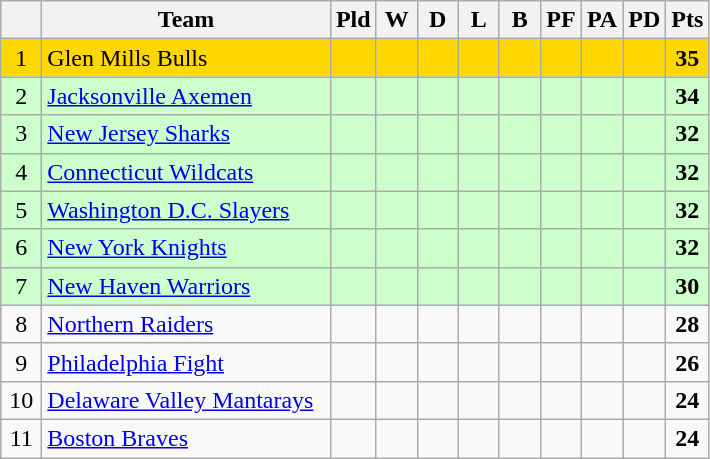<table class="wikitable" style="text-align:center;">
<tr>
<th style="width:20px;" abbr="Position"></th>
<th width=185>Team</th>
<th style="width:20px;" abbr="Played">Pld</th>
<th style="width:20px;" abbr="Won">W</th>
<th style="width:20px;" abbr="Drawn">D</th>
<th style="width:20px;" abbr="Lost">L</th>
<th style="width:20px;" abbr="Bye">B</th>
<th style="width:20px;" abbr="Points for">PF</th>
<th style="width:20px;" abbr="Points against">PA</th>
<th style="width:20px;" abbr="Points difference">PD</th>
<th style="width:20px;" abbr="Points">Pts</th>
</tr>
<tr style="background:gold;">
<td>1</td>
<td style="text-align:left;"> Glen Mills Bulls</td>
<td></td>
<td></td>
<td></td>
<td></td>
<td></td>
<td></td>
<td></td>
<td></td>
<td><strong>35</strong></td>
</tr>
<tr style="background:#cfc;">
<td>2</td>
<td style="text-align:left;"> <a href='#'>Jacksonville Axemen</a></td>
<td></td>
<td></td>
<td></td>
<td></td>
<td></td>
<td></td>
<td></td>
<td></td>
<td><strong>34</strong></td>
</tr>
<tr style="background:#cfc;">
<td>3</td>
<td style="text-align:left;"> <a href='#'>New Jersey Sharks</a></td>
<td></td>
<td></td>
<td></td>
<td></td>
<td></td>
<td></td>
<td></td>
<td></td>
<td><strong>32</strong></td>
</tr>
<tr style="background:#cfc;">
<td>4</td>
<td style="text-align:left;"> <a href='#'>Connecticut Wildcats</a></td>
<td></td>
<td></td>
<td></td>
<td></td>
<td></td>
<td></td>
<td></td>
<td></td>
<td><strong>32</strong></td>
</tr>
<tr style="background:#cfc;">
<td>5</td>
<td style="text-align:left;"> <a href='#'>Washington D.C. Slayers</a></td>
<td></td>
<td></td>
<td></td>
<td></td>
<td></td>
<td></td>
<td></td>
<td></td>
<td><strong>32</strong></td>
</tr>
<tr style="background:#cfc;">
<td>6</td>
<td style="text-align:left;"> <a href='#'>New York Knights</a></td>
<td></td>
<td></td>
<td></td>
<td></td>
<td></td>
<td></td>
<td></td>
<td></td>
<td><strong>32</strong></td>
</tr>
<tr style="background:#cfc;">
<td>7</td>
<td style="text-align:left;"> <a href='#'>New Haven Warriors</a></td>
<td></td>
<td></td>
<td></td>
<td></td>
<td></td>
<td></td>
<td></td>
<td></td>
<td><strong>30</strong></td>
</tr>
<tr>
<td>8</td>
<td style="text-align:left;"> <a href='#'>Northern Raiders</a></td>
<td></td>
<td></td>
<td></td>
<td></td>
<td></td>
<td></td>
<td></td>
<td></td>
<td><strong>28</strong></td>
</tr>
<tr>
<td>9</td>
<td style="text-align:left;"> <a href='#'>Philadelphia Fight</a></td>
<td></td>
<td></td>
<td></td>
<td></td>
<td></td>
<td></td>
<td></td>
<td></td>
<td><strong>26</strong></td>
</tr>
<tr>
<td>10</td>
<td style="text-align:left;"> <a href='#'>Delaware Valley Mantarays</a></td>
<td></td>
<td></td>
<td></td>
<td></td>
<td></td>
<td></td>
<td></td>
<td></td>
<td><strong>24</strong></td>
</tr>
<tr>
<td>11</td>
<td style="text-align:left;"> <a href='#'>Boston Braves</a></td>
<td></td>
<td></td>
<td></td>
<td></td>
<td></td>
<td></td>
<td></td>
<td></td>
<td><strong>24</strong></td>
</tr>
</table>
